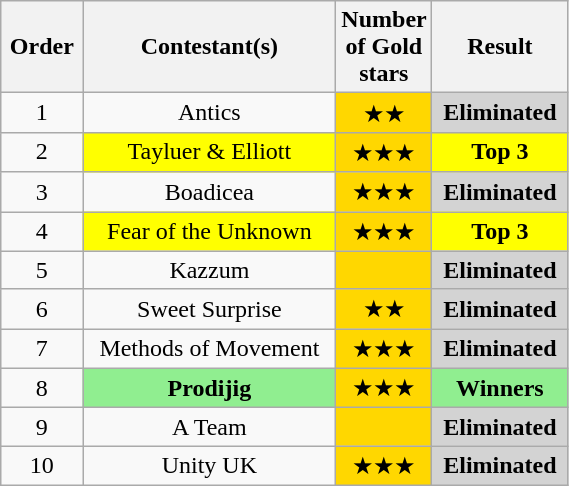<table class="wikitable" style="text-align: center; width: 30%">
<tr>
<th>Order</th>
<th>Contestant(s)</th>
<th style="width:3%;">Number of Gold stars</th>
<th>Result</th>
</tr>
<tr>
<td>1</td>
<td>Antics</td>
<td style="background:gold;">★★</td>
<td style="background:lightgrey;"><strong>Eliminated</strong></td>
</tr>
<tr>
<td>2</td>
<td style="background:yellow;">Tayluer & Elliott</td>
<td style="background:gold;">★★★</td>
<td style="background:yellow;"><strong>Top 3</strong></td>
</tr>
<tr>
<td>3</td>
<td>Boadicea</td>
<td style="background:gold;">★★★</td>
<td style="background:lightgrey;"><strong>Eliminated</strong></td>
</tr>
<tr>
<td>4</td>
<td style="background:yellow;">Fear of the Unknown</td>
<td style="background:gold;">★★★</td>
<td style="background:yellow;"><strong>Top 3</strong></td>
</tr>
<tr>
<td>5</td>
<td>Kazzum</td>
<td style="background:gold;"></td>
<td style="background:lightgrey;"><strong>Eliminated</strong></td>
</tr>
<tr>
<td>6</td>
<td>Sweet Surprise</td>
<td style="background:gold;">★★</td>
<td style="background:lightgrey;"><strong>Eliminated</strong></td>
</tr>
<tr>
<td>7</td>
<td>Methods of Movement</td>
<td style="background:gold;">★★★</td>
<td style="background:lightgrey;"><strong>Eliminated</strong></td>
</tr>
<tr>
<td>8</td>
<td style="background:lightgreen;"><strong>Prodijig</strong></td>
<td style="background:gold;">★★★</td>
<td style="background:lightgreen;"><strong>Winners</strong></td>
</tr>
<tr>
<td>9</td>
<td>A Team</td>
<td style="background:gold;"></td>
<td style="background:lightgrey;"><strong>Eliminated</strong></td>
</tr>
<tr>
<td>10</td>
<td>Unity UK</td>
<td style="background:gold;">★★★</td>
<td style="background:lightgrey;"><strong>Eliminated</strong></td>
</tr>
</table>
